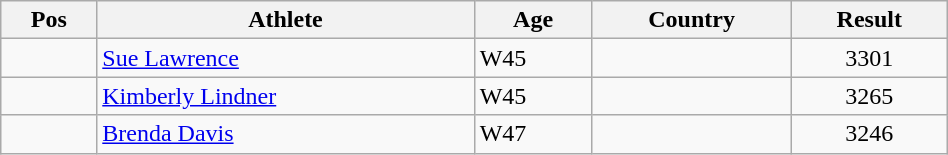<table class="wikitable"  style="text-align:center; width:50%;">
<tr>
<th>Pos</th>
<th>Athlete</th>
<th>Age</th>
<th>Country</th>
<th>Result</th>
</tr>
<tr>
<td align=center></td>
<td align=left><a href='#'>Sue Lawrence</a></td>
<td align=left>W45</td>
<td align=left></td>
<td>3301</td>
</tr>
<tr>
<td align=center></td>
<td align=left><a href='#'>Kimberly Lindner</a></td>
<td align=left>W45</td>
<td align=left></td>
<td>3265</td>
</tr>
<tr>
<td align=center></td>
<td align=left><a href='#'>Brenda Davis</a></td>
<td align=left>W47</td>
<td align=left></td>
<td>3246</td>
</tr>
</table>
